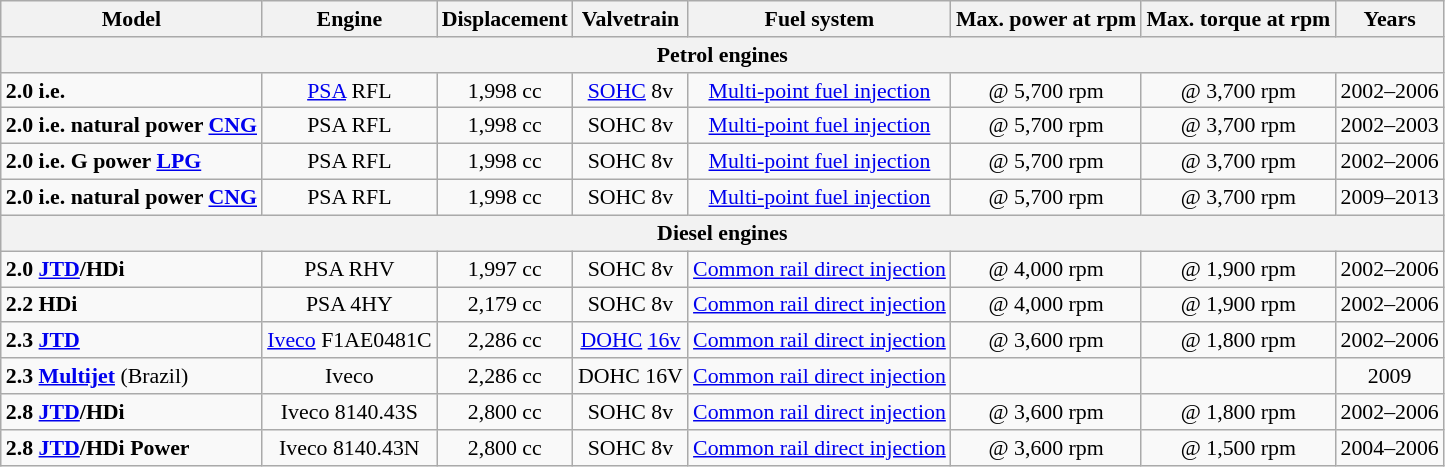<table class="wikitable" style="text-align:center; font-size:91%;">
<tr>
<th>Model</th>
<th>Engine</th>
<th>Displacement</th>
<th>Valvetrain</th>
<th>Fuel system</th>
<th>Max. power at rpm</th>
<th>Max. torque at rpm</th>
<th>Years</th>
</tr>
<tr>
<th colspan="8">Petrol engines</th>
</tr>
<tr>
<td align="left"><strong>2.0 i.e.</strong></td>
<td><a href='#'>PSA</a> RFL</td>
<td>1,998 cc</td>
<td><a href='#'>SOHC</a> 8v</td>
<td><a href='#'>Multi-point fuel injection</a></td>
<td> @ 5,700 rpm</td>
<td> @ 3,700 rpm</td>
<td>2002–2006</td>
</tr>
<tr>
<td align="left"><strong>2.0 i.e. natural power <a href='#'>CNG</a></strong></td>
<td>PSA RFL</td>
<td>1,998 cc</td>
<td>SOHC 8v</td>
<td><a href='#'>Multi-point fuel injection</a></td>
<td> @ 5,700 rpm</td>
<td> @ 3,700 rpm</td>
<td>2002–2003</td>
</tr>
<tr>
<td align="left"><strong>2.0 i.e. G power <a href='#'>LPG</a></strong></td>
<td>PSA RFL</td>
<td>1,998 cc</td>
<td>SOHC 8v</td>
<td><a href='#'>Multi-point fuel injection</a></td>
<td> @ 5,700 rpm</td>
<td> @ 3,700 rpm</td>
<td>2002–2006</td>
</tr>
<tr>
<td align="left"><strong>2.0 i.e. natural power <a href='#'>CNG</a></strong></td>
<td>PSA RFL</td>
<td>1,998 cc</td>
<td>SOHC 8v</td>
<td><a href='#'>Multi-point fuel injection</a></td>
<td> @ 5,700 rpm</td>
<td> @ 3,700 rpm</td>
<td>2009–2013</td>
</tr>
<tr>
<th colspan="8">Diesel engines</th>
</tr>
<tr>
<td align="left"><strong>2.0 <a href='#'>JTD</a>/HDi</strong></td>
<td>PSA RHV</td>
<td>1,997 cc</td>
<td>SOHC 8v</td>
<td><a href='#'>Common rail direct injection</a></td>
<td> @ 4,000 rpm</td>
<td> @ 1,900 rpm</td>
<td>2002–2006</td>
</tr>
<tr>
<td align="left"><strong>2.2 HDi</strong></td>
<td>PSA 4HY</td>
<td>2,179 cc</td>
<td>SOHC 8v</td>
<td><a href='#'>Common rail direct injection</a></td>
<td> @ 4,000 rpm</td>
<td> @ 1,900 rpm</td>
<td>2002–2006</td>
</tr>
<tr>
<td align="left"><strong>2.3 <a href='#'>JTD</a></strong></td>
<td><a href='#'>Iveco</a> F1AE0481C</td>
<td>2,286 cc</td>
<td><a href='#'>DOHC</a> <a href='#'>16v</a></td>
<td><a href='#'>Common rail direct injection</a></td>
<td> @ 3,600 rpm</td>
<td> @ 1,800 rpm</td>
<td>2002–2006</td>
</tr>
<tr>
<td align="left"><strong>2.3 <a href='#'>Multijet</a></strong> (Brazil)</td>
<td>Iveco</td>
<td>2,286 cc</td>
<td>DOHC 16V</td>
<td><a href='#'>Common rail direct injection</a></td>
<td></td>
<td></td>
<td>2009</td>
</tr>
<tr>
<td align="left"><strong>2.8 <a href='#'>JTD</a>/HDi</strong></td>
<td>Iveco 8140.43S</td>
<td>2,800 cc</td>
<td>SOHC 8v</td>
<td><a href='#'>Common rail direct injection</a></td>
<td> @ 3,600 rpm</td>
<td> @ 1,800 rpm</td>
<td>2002–2006</td>
</tr>
<tr>
<td align="left"><strong>2.8 <a href='#'>JTD</a>/HDi Power</strong></td>
<td>Iveco 8140.43N</td>
<td>2,800 cc</td>
<td>SOHC 8v</td>
<td><a href='#'>Common rail direct injection</a></td>
<td> @ 3,600 rpm</td>
<td> @ 1,500 rpm</td>
<td>2004–2006</td>
</tr>
</table>
